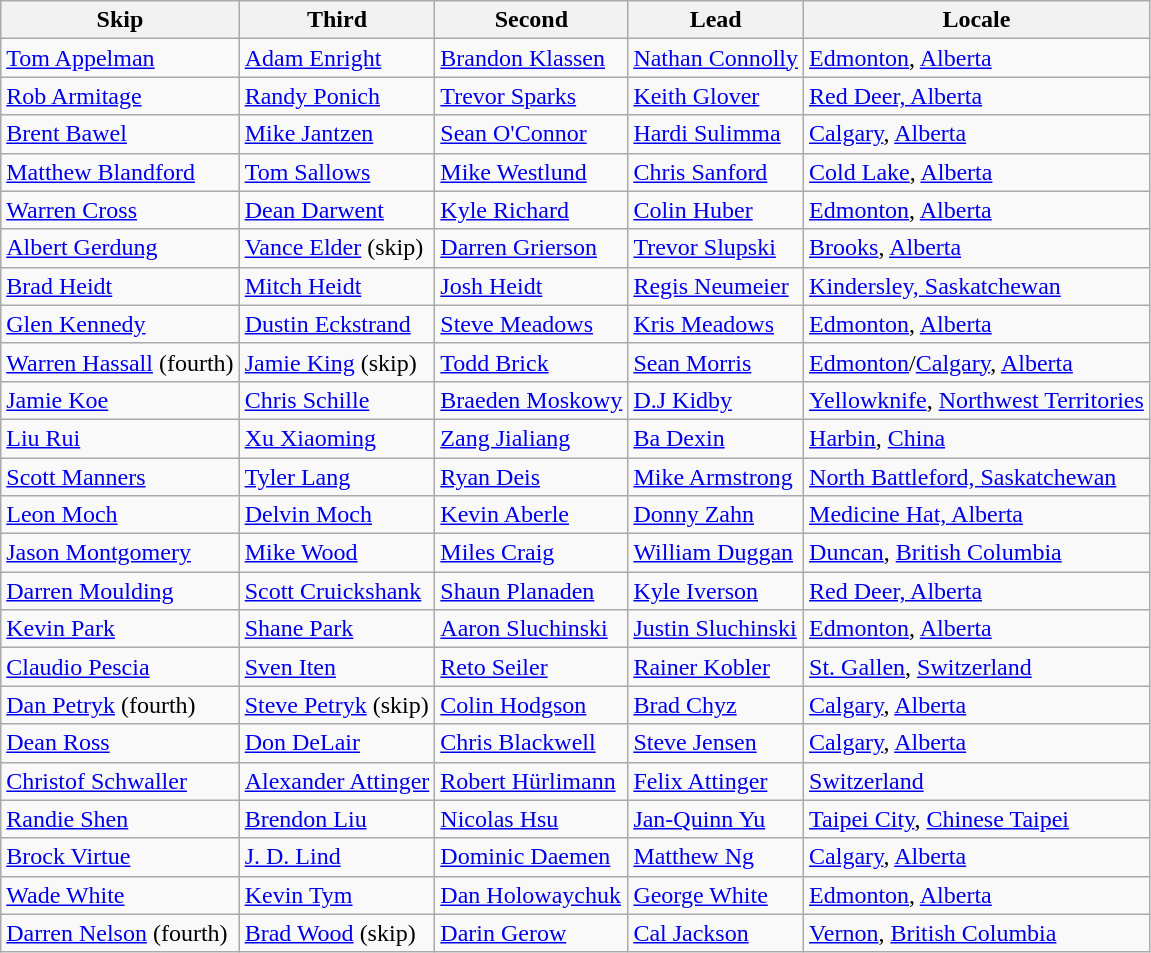<table class=wikitable>
<tr>
<th>Skip</th>
<th>Third</th>
<th>Second</th>
<th>Lead</th>
<th>Locale</th>
</tr>
<tr>
<td><a href='#'>Tom Appelman</a></td>
<td><a href='#'>Adam Enright</a></td>
<td><a href='#'>Brandon Klassen</a></td>
<td><a href='#'>Nathan Connolly</a></td>
<td> <a href='#'>Edmonton</a>, <a href='#'>Alberta</a></td>
</tr>
<tr>
<td><a href='#'>Rob Armitage</a></td>
<td><a href='#'>Randy Ponich</a></td>
<td><a href='#'>Trevor Sparks</a></td>
<td><a href='#'>Keith Glover</a></td>
<td> <a href='#'>Red Deer, Alberta</a></td>
</tr>
<tr>
<td><a href='#'>Brent Bawel</a></td>
<td><a href='#'>Mike Jantzen</a></td>
<td><a href='#'>Sean O'Connor</a></td>
<td><a href='#'>Hardi Sulimma</a></td>
<td> <a href='#'>Calgary</a>, <a href='#'>Alberta</a></td>
</tr>
<tr>
<td><a href='#'>Matthew Blandford</a></td>
<td><a href='#'>Tom Sallows</a></td>
<td><a href='#'>Mike Westlund</a></td>
<td><a href='#'>Chris Sanford</a></td>
<td> <a href='#'>Cold Lake</a>, <a href='#'>Alberta</a></td>
</tr>
<tr>
<td><a href='#'>Warren Cross</a></td>
<td><a href='#'>Dean Darwent</a></td>
<td><a href='#'>Kyle Richard</a></td>
<td><a href='#'>Colin Huber</a></td>
<td> <a href='#'>Edmonton</a>, <a href='#'>Alberta</a></td>
</tr>
<tr>
<td><a href='#'>Albert Gerdung</a></td>
<td><a href='#'>Vance Elder</a> (skip)</td>
<td><a href='#'>Darren Grierson</a></td>
<td><a href='#'>Trevor Slupski</a></td>
<td> <a href='#'>Brooks</a>, <a href='#'>Alberta</a></td>
</tr>
<tr>
<td><a href='#'>Brad Heidt</a></td>
<td><a href='#'>Mitch Heidt</a></td>
<td><a href='#'>Josh Heidt</a></td>
<td><a href='#'>Regis Neumeier</a></td>
<td> <a href='#'>Kindersley, Saskatchewan</a></td>
</tr>
<tr>
<td><a href='#'>Glen Kennedy</a></td>
<td><a href='#'>Dustin Eckstrand</a></td>
<td><a href='#'>Steve Meadows</a></td>
<td><a href='#'>Kris Meadows</a></td>
<td> <a href='#'>Edmonton</a>, <a href='#'>Alberta</a></td>
</tr>
<tr>
<td><a href='#'>Warren Hassall</a> (fourth)</td>
<td><a href='#'>Jamie King</a> (skip)</td>
<td><a href='#'>Todd Brick</a></td>
<td><a href='#'>Sean Morris</a></td>
<td> <a href='#'>Edmonton</a>/<a href='#'>Calgary</a>, <a href='#'>Alberta</a></td>
</tr>
<tr>
<td><a href='#'>Jamie Koe</a></td>
<td><a href='#'>Chris Schille</a></td>
<td><a href='#'>Braeden Moskowy</a></td>
<td><a href='#'>D.J Kidby</a></td>
<td> <a href='#'>Yellowknife</a>, <a href='#'>Northwest Territories</a></td>
</tr>
<tr>
<td><a href='#'>Liu Rui</a></td>
<td><a href='#'>Xu Xiaoming</a></td>
<td><a href='#'>Zang Jialiang</a></td>
<td><a href='#'>Ba Dexin</a></td>
<td> <a href='#'>Harbin</a>, <a href='#'>China</a></td>
</tr>
<tr>
<td><a href='#'>Scott Manners</a></td>
<td><a href='#'>Tyler Lang</a></td>
<td><a href='#'>Ryan Deis</a></td>
<td><a href='#'>Mike Armstrong</a></td>
<td> <a href='#'>North Battleford, Saskatchewan</a></td>
</tr>
<tr>
<td><a href='#'>Leon Moch</a></td>
<td><a href='#'>Delvin Moch</a></td>
<td><a href='#'>Kevin Aberle</a></td>
<td><a href='#'>Donny Zahn</a></td>
<td> <a href='#'>Medicine Hat, Alberta</a></td>
</tr>
<tr>
<td><a href='#'>Jason Montgomery</a></td>
<td><a href='#'>Mike Wood</a></td>
<td><a href='#'>Miles Craig</a></td>
<td><a href='#'>William Duggan</a></td>
<td> <a href='#'>Duncan</a>, <a href='#'>British Columbia</a></td>
</tr>
<tr>
<td><a href='#'>Darren Moulding</a></td>
<td><a href='#'>Scott Cruickshank</a></td>
<td><a href='#'>Shaun Planaden</a></td>
<td><a href='#'>Kyle Iverson</a></td>
<td> <a href='#'>Red Deer, Alberta</a></td>
</tr>
<tr>
<td><a href='#'>Kevin Park</a></td>
<td><a href='#'>Shane Park</a></td>
<td><a href='#'>Aaron Sluchinski</a></td>
<td><a href='#'>Justin Sluchinski</a></td>
<td> <a href='#'>Edmonton</a>, <a href='#'>Alberta</a></td>
</tr>
<tr>
<td><a href='#'>Claudio Pescia</a></td>
<td><a href='#'>Sven Iten</a></td>
<td><a href='#'>Reto Seiler</a></td>
<td><a href='#'>Rainer Kobler</a></td>
<td> <a href='#'>St. Gallen</a>, <a href='#'>Switzerland</a></td>
</tr>
<tr>
<td><a href='#'>Dan Petryk</a> (fourth)</td>
<td><a href='#'>Steve Petryk</a> (skip)</td>
<td><a href='#'>Colin Hodgson</a></td>
<td><a href='#'>Brad Chyz</a></td>
<td> <a href='#'>Calgary</a>, <a href='#'>Alberta</a></td>
</tr>
<tr>
<td><a href='#'>Dean Ross</a></td>
<td><a href='#'>Don DeLair</a></td>
<td><a href='#'>Chris Blackwell</a></td>
<td><a href='#'>Steve Jensen</a></td>
<td> <a href='#'>Calgary</a>, <a href='#'>Alberta</a></td>
</tr>
<tr>
<td><a href='#'>Christof Schwaller</a></td>
<td><a href='#'>Alexander Attinger</a></td>
<td><a href='#'>Robert Hürlimann</a></td>
<td><a href='#'>Felix Attinger</a></td>
<td> <a href='#'>Switzerland</a></td>
</tr>
<tr>
<td><a href='#'>Randie Shen</a></td>
<td><a href='#'>Brendon Liu</a></td>
<td><a href='#'>Nicolas Hsu</a></td>
<td><a href='#'>Jan-Quinn Yu</a></td>
<td> <a href='#'>Taipei City</a>, <a href='#'>Chinese Taipei</a></td>
</tr>
<tr>
<td><a href='#'>Brock Virtue</a></td>
<td><a href='#'>J. D. Lind</a></td>
<td><a href='#'>Dominic Daemen</a></td>
<td><a href='#'>Matthew Ng</a></td>
<td> <a href='#'>Calgary</a>, <a href='#'>Alberta</a></td>
</tr>
<tr>
<td><a href='#'>Wade White</a></td>
<td><a href='#'>Kevin Tym</a></td>
<td><a href='#'>Dan Holowaychuk</a></td>
<td><a href='#'>George White</a></td>
<td> <a href='#'>Edmonton</a>, <a href='#'>Alberta</a></td>
</tr>
<tr>
<td><a href='#'>Darren Nelson</a> (fourth)</td>
<td><a href='#'>Brad Wood</a> (skip)</td>
<td><a href='#'>Darin Gerow</a></td>
<td><a href='#'>Cal Jackson</a></td>
<td> <a href='#'>Vernon</a>, <a href='#'>British Columbia</a></td>
</tr>
</table>
